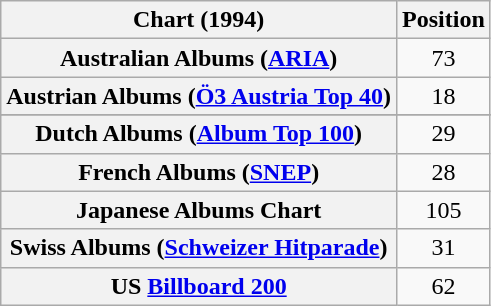<table class="wikitable sortable plainrowheaders">
<tr>
<th>Chart (1994)</th>
<th>Position</th>
</tr>
<tr>
<th scope="row">Australian Albums (<a href='#'>ARIA</a>)</th>
<td align="center">73</td>
</tr>
<tr>
<th scope="row">Austrian Albums (<a href='#'>Ö3 Austria Top 40</a>)</th>
<td align="center">18</td>
</tr>
<tr>
</tr>
<tr>
<th scope="row">Dutch Albums (<a href='#'>Album Top 100</a>)</th>
<td align="center">29</td>
</tr>
<tr>
<th scope="row">French Albums (<a href='#'>SNEP</a>)</th>
<td align="center">28</td>
</tr>
<tr>
<th scope="row">Japanese Albums Chart</th>
<td align="center">105</td>
</tr>
<tr>
<th scope="row">Swiss Albums (<a href='#'>Schweizer Hitparade</a>)</th>
<td align="center">31</td>
</tr>
<tr>
<th scope="row"">US <a href='#'>Billboard 200</a></th>
<td align="center">62</td>
</tr>
</table>
